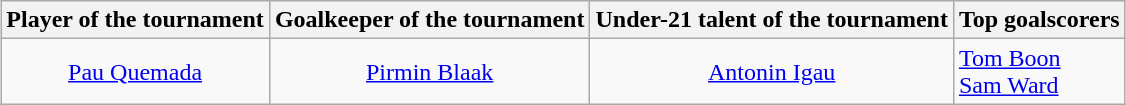<table class=wikitable style="text-align:center; margin:auto">
<tr>
<th>Player of the tournament</th>
<th>Goalkeeper of the tournament</th>
<th>Under-21 talent of the tournament</th>
<th>Top goalscorers</th>
</tr>
<tr>
<td> <a href='#'>Pau Quemada</a></td>
<td> <a href='#'>Pirmin Blaak</a></td>
<td> <a href='#'>Antonin Igau</a></td>
<td align=left> <a href='#'>Tom Boon</a><br> <a href='#'>Sam Ward</a></td>
</tr>
</table>
